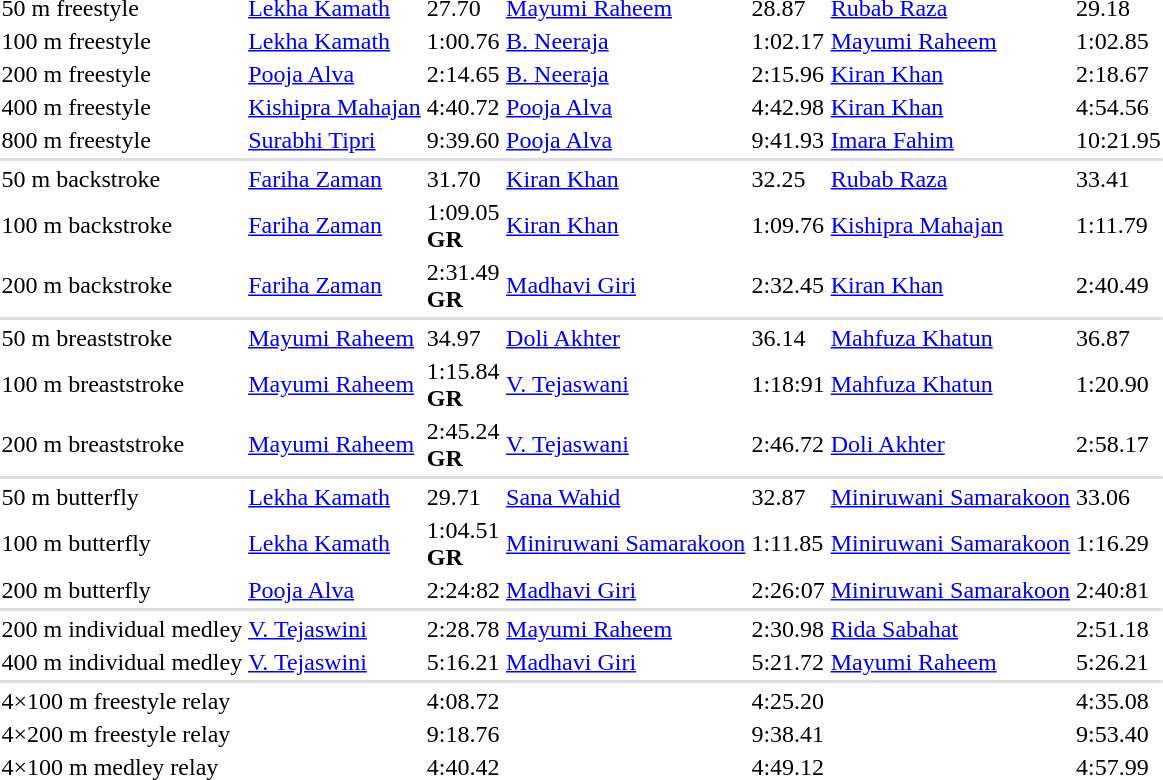<table>
<tr>
<td>50 m freestyle</td>
<td><a href='#'>Lekha Kamath</a><br></td>
<td>27.70</td>
<td><a href='#'>Mayumi Raheem</a><br></td>
<td>28.87</td>
<td><a href='#'>Rubab Raza</a><br></td>
<td>29.18</td>
</tr>
<tr>
<td>100 m freestyle</td>
<td><a href='#'>Lekha Kamath</a><br></td>
<td>1:00.76</td>
<td><a href='#'>B. Neeraja</a><br></td>
<td>1:02.17</td>
<td><a href='#'>Mayumi Raheem</a><br></td>
<td>1:02.85</td>
</tr>
<tr>
<td>200 m freestyle</td>
<td><a href='#'>Pooja Alva</a><br></td>
<td>2:14.65</td>
<td><a href='#'>B. Neeraja</a><br></td>
<td>2:15.96</td>
<td><a href='#'>Kiran Khan</a><br></td>
<td>2:18.67</td>
</tr>
<tr>
<td>400 m freestyle</td>
<td><a href='#'>Kishipra Mahajan</a><br></td>
<td>4:40.72</td>
<td><a href='#'>Pooja Alva</a><br></td>
<td>4:42.98</td>
<td><a href='#'>Kiran Khan</a><br></td>
<td>4:54.56</td>
</tr>
<tr>
<td>800 m freestyle</td>
<td><a href='#'>Surabhi Tipri</a><br></td>
<td>9:39.60</td>
<td><a href='#'>Pooja Alva</a><br></td>
<td>9:41.93</td>
<td><a href='#'>Imara Fahim</a><br></td>
<td>10:21.95</td>
</tr>
<tr bgcolor=#DDDDDD>
<td colspan=7></td>
</tr>
<tr valign="top">
<td>50 m backstroke</td>
<td><a href='#'>Fariha Zaman</a><br></td>
<td>31.70</td>
<td><a href='#'>Kiran Khan</a><br></td>
<td>32.25</td>
<td><a href='#'>Rubab Raza</a><br></td>
<td>33.41</td>
</tr>
<tr>
<td>100 m backstroke</td>
<td><a href='#'>Fariha Zaman</a><br></td>
<td>1:09.05<br> <strong>GR</strong></td>
<td><a href='#'>Kiran Khan</a><br></td>
<td>1:09.76</td>
<td><a href='#'>Kishipra Mahajan</a><br></td>
<td>1:11.79</td>
</tr>
<tr>
<td>200 m backstroke</td>
<td><a href='#'>Fariha Zaman</a><br></td>
<td>2:31.49<br> <strong>GR</strong></td>
<td><a href='#'>Madhavi Giri</a><br></td>
<td>2:32.45</td>
<td><a href='#'>Kiran Khan</a><br></td>
<td>2:40.49</td>
</tr>
<tr bgcolor=#DDDDDD>
<td colspan=7></td>
</tr>
<tr valign="top">
<td>50 m breaststroke</td>
<td><a href='#'>Mayumi Raheem</a><br></td>
<td>34.97</td>
<td><a href='#'>Doli Akhter</a><br></td>
<td>36.14</td>
<td><a href='#'>Mahfuza Khatun</a><br></td>
<td>36.87</td>
</tr>
<tr>
<td>100 m breaststroke</td>
<td><a href='#'>Mayumi Raheem</a><br></td>
<td>1:15.84<br> <strong>GR</strong></td>
<td><a href='#'>V. Tejaswani</a><br></td>
<td>1:18:91</td>
<td><a href='#'>Mahfuza Khatun</a><br></td>
<td>1:20.90</td>
</tr>
<tr>
<td>200 m breaststroke</td>
<td><a href='#'>Mayumi Raheem</a><br></td>
<td>2:45.24<br> <strong>GR</strong></td>
<td><a href='#'>V. Tejaswani</a><br></td>
<td>2:46.72</td>
<td><a href='#'>Doli Akhter</a><br></td>
<td>2:58.17</td>
</tr>
<tr bgcolor=#DDDDDD>
<td colspan=7></td>
</tr>
<tr valign="top">
<td>50 m butterfly</td>
<td><a href='#'>Lekha Kamath</a><br></td>
<td>29.71</td>
<td><a href='#'>Sana Wahid</a><br></td>
<td>32.87</td>
<td><a href='#'>Miniruwani Samarakoon</a><br></td>
<td>33.06</td>
</tr>
<tr>
<td>100 m butterfly</td>
<td><a href='#'>Lekha Kamath</a><br></td>
<td>1:04.51<br> <strong>GR</strong></td>
<td><a href='#'>Miniruwani Samarakoon</a><br></td>
<td>1:11.85</td>
<td><a href='#'>Miniruwani Samarakoon</a><br></td>
<td>1:16.29</td>
</tr>
<tr>
<td>200 m butterfly</td>
<td><a href='#'>Pooja Alva</a><br></td>
<td>2:24:82</td>
<td><a href='#'>Madhavi Giri</a><br></td>
<td>2:26:07</td>
<td><a href='#'>Miniruwani Samarakoon</a><br></td>
<td>2:40:81</td>
</tr>
<tr bgcolor=#DDDDDD>
<td colspan=7></td>
</tr>
<tr valign="top">
<td>200 m individual medley</td>
<td><a href='#'>V. Tejaswini</a><br></td>
<td>2:28.78</td>
<td><a href='#'>Mayumi Raheem</a><br></td>
<td>2:30.98</td>
<td><a href='#'>Rida Sabahat</a><br></td>
<td>2:51.18</td>
</tr>
<tr>
<td>400 m individual medley</td>
<td><a href='#'>V. Tejaswini</a><br></td>
<td>5:16.21</td>
<td><a href='#'>Madhavi Giri</a><br></td>
<td>5:21.72</td>
<td><a href='#'>Mayumi Raheem</a><br></td>
<td>5:26.21</td>
</tr>
<tr bgcolor=#DDDDDD>
<td colspan=7></td>
</tr>
<tr valign="top">
<td>4×100 m freestyle relay</td>
<td></td>
<td>4:08.72</td>
<td></td>
<td>4:25.20</td>
<td></td>
<td>4:35.08</td>
</tr>
<tr>
<td>4×200 m freestyle relay</td>
<td></td>
<td>9:18.76</td>
<td></td>
<td>9:38.41</td>
<td></td>
<td>9:53.40</td>
</tr>
<tr>
<td>4×100 m medley relay</td>
<td></td>
<td>4:40.42</td>
<td></td>
<td>4:49.12</td>
<td></td>
<td>4:57.99</td>
</tr>
</table>
